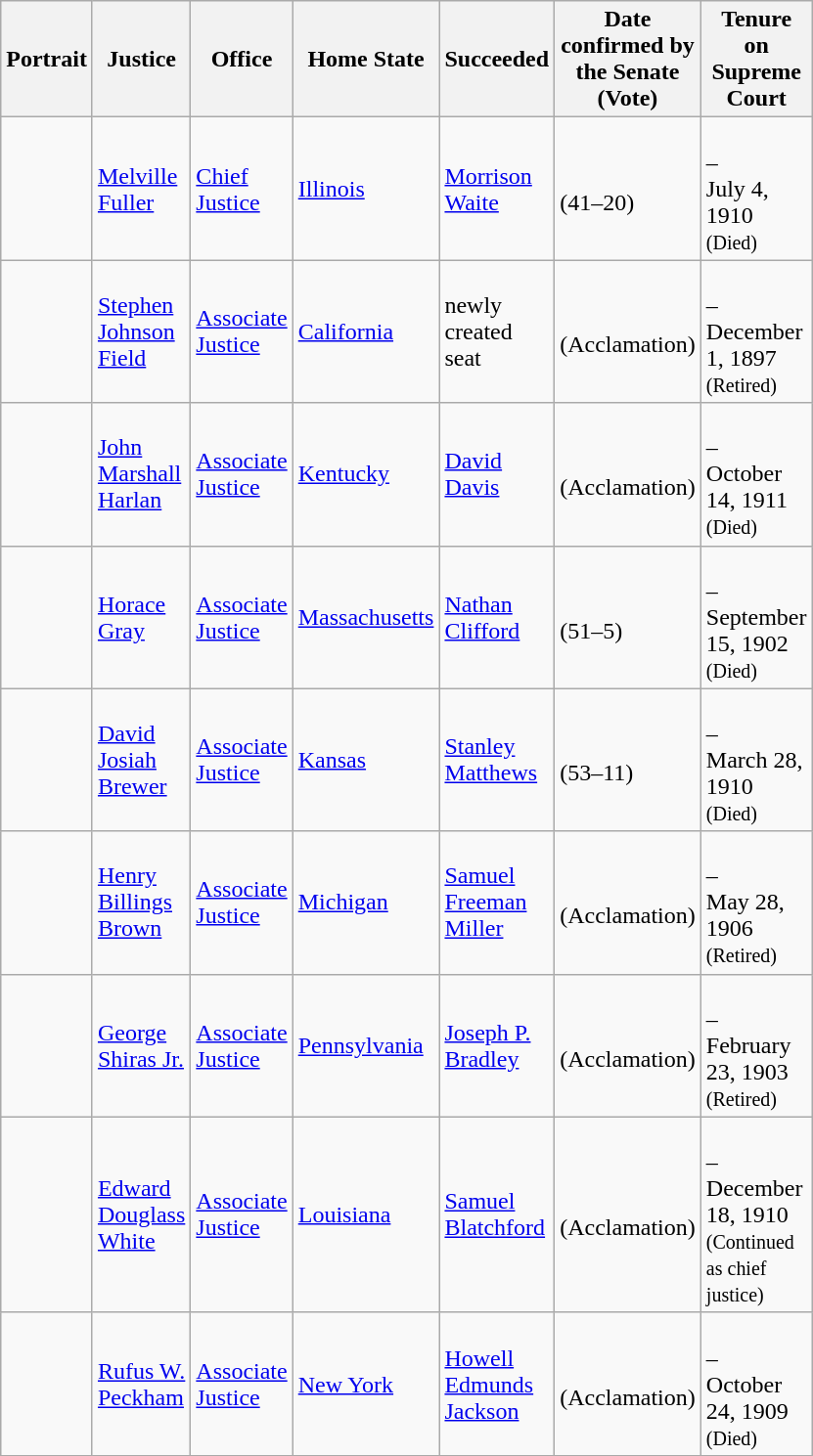<table class="wikitable sortable">
<tr>
<th scope="col" style="width: 10px;">Portrait</th>
<th scope="col" style="width: 10px;">Justice</th>
<th scope="col" style="width: 10px;">Office</th>
<th scope="col" style="width: 10px;">Home State</th>
<th scope="col" style="width: 10px;">Succeeded</th>
<th scope="col" style="width: 10px;">Date confirmed by the Senate<br>(Vote)</th>
<th scope="col" style="width: 10px;">Tenure on Supreme Court</th>
</tr>
<tr>
<td></td>
<td><a href='#'>Melville Fuller</a></td>
<td><a href='#'>Chief Justice</a></td>
<td><a href='#'>Illinois</a></td>
<td><a href='#'>Morrison Waite</a></td>
<td><br>(41–20)</td>
<td><br>–<br>July 4, 1910<br><small>(Died)</small></td>
</tr>
<tr>
<td></td>
<td><a href='#'>Stephen Johnson Field</a></td>
<td><a href='#'>Associate Justice</a></td>
<td><a href='#'>California</a></td>
<td>newly created seat</td>
<td><br>(Acclamation)</td>
<td><br>–<br>December 1, 1897<br><small>(Retired)</small></td>
</tr>
<tr>
<td></td>
<td><a href='#'>John Marshall Harlan</a></td>
<td><a href='#'>Associate Justice</a></td>
<td><a href='#'>Kentucky</a></td>
<td><a href='#'>David Davis</a></td>
<td><br>(Acclamation)</td>
<td><br>–<br>October 14, 1911<br><small>(Died)</small></td>
</tr>
<tr>
<td></td>
<td><a href='#'>Horace Gray</a></td>
<td><a href='#'>Associate Justice</a></td>
<td><a href='#'>Massachusetts</a></td>
<td><a href='#'>Nathan Clifford</a></td>
<td><br>(51–5)</td>
<td><br>–<br>September 15, 1902<br><small>(Died)</small></td>
</tr>
<tr>
<td></td>
<td><a href='#'>David Josiah Brewer</a></td>
<td><a href='#'>Associate Justice</a></td>
<td><a href='#'>Kansas</a></td>
<td><a href='#'>Stanley Matthews</a></td>
<td><br>(53–11)</td>
<td><br>–<br>March 28, 1910<br><small>(Died)</small></td>
</tr>
<tr>
<td></td>
<td><a href='#'>Henry Billings Brown</a></td>
<td><a href='#'>Associate Justice</a></td>
<td><a href='#'>Michigan</a></td>
<td><a href='#'>Samuel Freeman Miller</a></td>
<td><br>(Acclamation)</td>
<td><br>–<br>May 28, 1906<br><small>(Retired)</small></td>
</tr>
<tr>
<td></td>
<td><a href='#'>George Shiras Jr.</a></td>
<td><a href='#'>Associate Justice</a></td>
<td><a href='#'>Pennsylvania</a></td>
<td><a href='#'>Joseph P. Bradley</a></td>
<td><br>(Acclamation)</td>
<td><br>–<br>February 23, 1903<br><small>(Retired)</small></td>
</tr>
<tr>
<td></td>
<td><a href='#'>Edward Douglass White</a></td>
<td><a href='#'>Associate Justice</a></td>
<td><a href='#'>Louisiana</a></td>
<td><a href='#'>Samuel Blatchford</a></td>
<td><br>(Acclamation)</td>
<td><br>–<br>December 18, 1910<br><small><span>(Continued as chief justice)</span></small></td>
</tr>
<tr>
<td></td>
<td><a href='#'>Rufus W. Peckham</a></td>
<td><a href='#'>Associate Justice</a></td>
<td><a href='#'>New York</a></td>
<td><a href='#'>Howell Edmunds Jackson</a></td>
<td><br>(Acclamation)</td>
<td><br>–<br>October 24, 1909<br><small>(Died)</small></td>
</tr>
<tr>
</tr>
</table>
